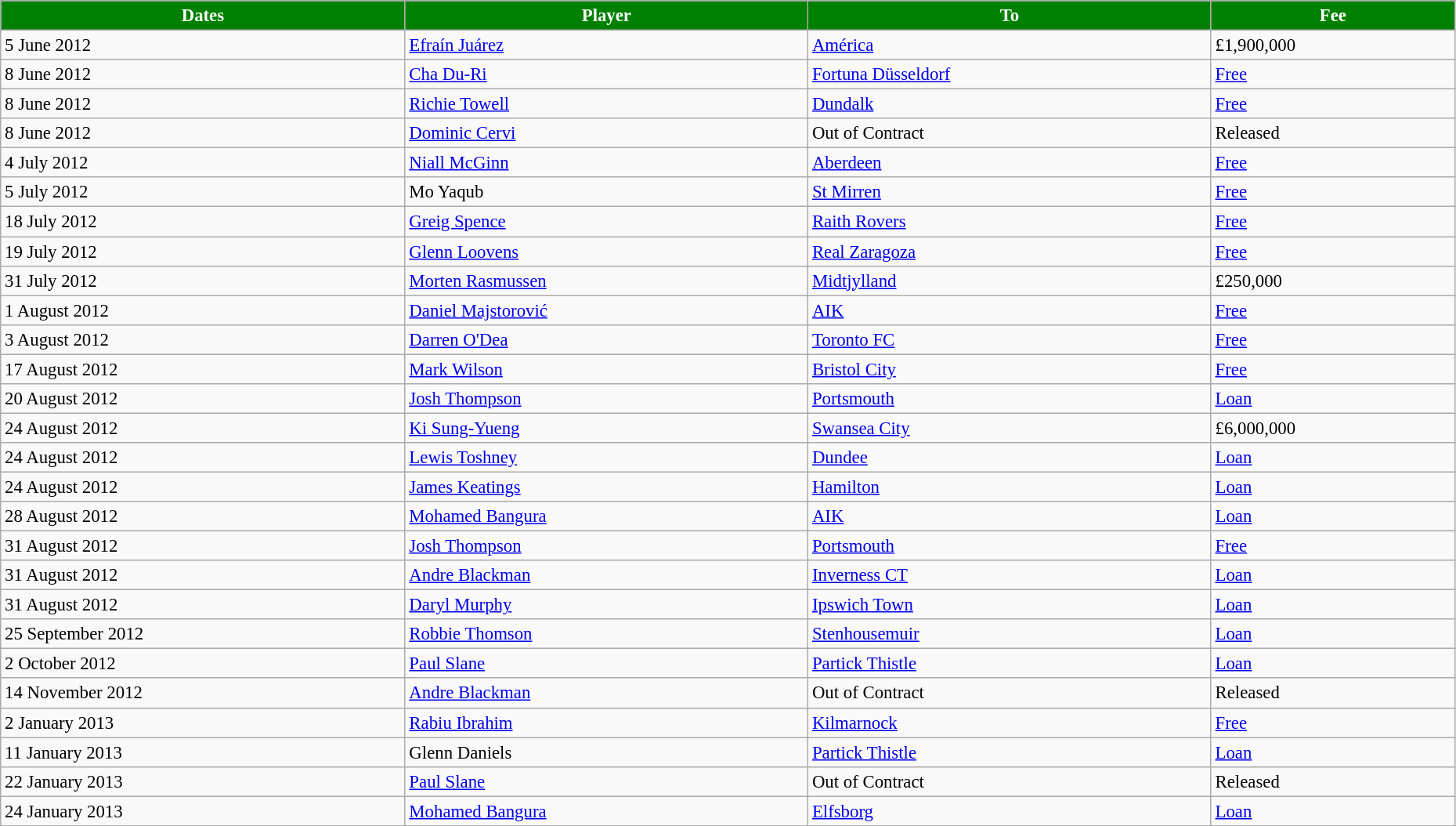<table class="wikitable" style="text-align:center; font-size:95%;width:98%; text-align:left">
<tr>
<th style="background:#008000; color:#ffffff;" scope="col">Dates</th>
<th style="background:#008000; color:#ffffff;" scope="col">Player</th>
<th style="background:#008000; color:#ffffff;" scope="col">To</th>
<th style="background:#008000; color:#ffffff;" scope="col">Fee</th>
</tr>
<tr>
<td>5 June 2012</td>
<td> <a href='#'>Efraín Juárez</a></td>
<td> <a href='#'>América</a></td>
<td>£1,900,000</td>
</tr>
<tr>
<td>8 June 2012</td>
<td> <a href='#'>Cha Du-Ri</a></td>
<td> <a href='#'>Fortuna Düsseldorf</a></td>
<td><a href='#'>Free</a></td>
</tr>
<tr>
<td>8 June 2012</td>
<td> <a href='#'>Richie Towell</a></td>
<td> <a href='#'>Dundalk</a></td>
<td><a href='#'>Free</a></td>
</tr>
<tr>
<td>8 June 2012</td>
<td> <a href='#'>Dominic Cervi</a></td>
<td>Out of Contract</td>
<td>Released</td>
</tr>
<tr>
<td>4 July 2012</td>
<td> <a href='#'>Niall McGinn</a></td>
<td> <a href='#'>Aberdeen</a></td>
<td><a href='#'>Free</a></td>
</tr>
<tr>
<td>5 July 2012</td>
<td> Mo Yaqub</td>
<td> <a href='#'>St Mirren</a></td>
<td><a href='#'>Free</a></td>
</tr>
<tr>
<td>18 July 2012</td>
<td> <a href='#'>Greig Spence</a></td>
<td> <a href='#'>Raith Rovers</a></td>
<td><a href='#'>Free</a></td>
</tr>
<tr>
<td>19 July 2012</td>
<td> <a href='#'>Glenn Loovens</a></td>
<td> <a href='#'>Real Zaragoza</a></td>
<td><a href='#'>Free</a></td>
</tr>
<tr>
<td>31 July 2012</td>
<td> <a href='#'>Morten Rasmussen</a></td>
<td> <a href='#'>Midtjylland</a></td>
<td>£250,000</td>
</tr>
<tr>
<td>1 August 2012</td>
<td> <a href='#'>Daniel Majstorović</a></td>
<td> <a href='#'>AIK</a></td>
<td><a href='#'>Free</a></td>
</tr>
<tr>
<td>3 August 2012</td>
<td> <a href='#'>Darren O'Dea</a></td>
<td> <a href='#'>Toronto FC</a></td>
<td><a href='#'>Free</a></td>
</tr>
<tr>
<td>17 August 2012</td>
<td> <a href='#'>Mark Wilson</a></td>
<td> <a href='#'>Bristol City</a></td>
<td><a href='#'>Free</a></td>
</tr>
<tr>
<td>20 August 2012</td>
<td> <a href='#'>Josh Thompson</a></td>
<td> <a href='#'>Portsmouth</a></td>
<td><a href='#'>Loan</a></td>
</tr>
<tr>
<td>24 August 2012</td>
<td> <a href='#'>Ki Sung-Yueng</a></td>
<td> <a href='#'>Swansea City</a></td>
<td>£6,000,000</td>
</tr>
<tr>
<td>24 August 2012</td>
<td> <a href='#'>Lewis Toshney</a></td>
<td> <a href='#'>Dundee</a></td>
<td><a href='#'>Loan</a></td>
</tr>
<tr>
<td>24 August 2012</td>
<td> <a href='#'>James Keatings</a></td>
<td> <a href='#'>Hamilton</a></td>
<td><a href='#'>Loan</a></td>
</tr>
<tr>
<td>28 August 2012</td>
<td> <a href='#'>Mohamed Bangura</a></td>
<td> <a href='#'>AIK</a></td>
<td><a href='#'>Loan</a></td>
</tr>
<tr>
<td>31 August 2012</td>
<td> <a href='#'>Josh Thompson</a></td>
<td> <a href='#'>Portsmouth</a></td>
<td><a href='#'>Free</a></td>
</tr>
<tr>
<td>31 August 2012</td>
<td> <a href='#'>Andre Blackman</a></td>
<td> <a href='#'>Inverness CT</a></td>
<td><a href='#'>Loan</a></td>
</tr>
<tr>
<td>31 August 2012</td>
<td> <a href='#'>Daryl Murphy</a></td>
<td> <a href='#'>Ipswich Town</a></td>
<td><a href='#'>Loan</a></td>
</tr>
<tr>
<td>25 September 2012</td>
<td> <a href='#'>Robbie Thomson</a></td>
<td> <a href='#'>Stenhousemuir</a></td>
<td><a href='#'>Loan</a></td>
</tr>
<tr>
<td>2 October 2012</td>
<td> <a href='#'>Paul Slane</a></td>
<td> <a href='#'>Partick Thistle</a></td>
<td><a href='#'>Loan</a></td>
</tr>
<tr>
<td>14 November 2012</td>
<td> <a href='#'>Andre Blackman</a></td>
<td>Out of Contract</td>
<td>Released</td>
</tr>
<tr>
<td>2 January 2013</td>
<td> <a href='#'>Rabiu Ibrahim</a></td>
<td> <a href='#'>Kilmarnock</a></td>
<td><a href='#'>Free</a></td>
</tr>
<tr>
<td>11 January 2013</td>
<td> Glenn Daniels</td>
<td> <a href='#'>Partick Thistle</a></td>
<td><a href='#'>Loan</a></td>
</tr>
<tr>
<td>22 January 2013</td>
<td> <a href='#'>Paul Slane</a></td>
<td>Out of Contract</td>
<td>Released</td>
</tr>
<tr>
<td>24 January 2013</td>
<td> <a href='#'>Mohamed Bangura</a></td>
<td> <a href='#'>Elfsborg</a></td>
<td><a href='#'>Loan</a></td>
</tr>
<tr>
</tr>
</table>
